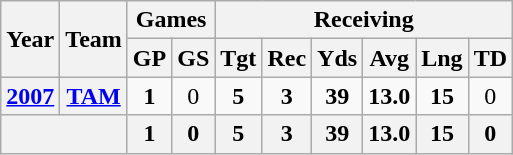<table class="wikitable" style="text-align:center">
<tr>
<th rowspan="2">Year</th>
<th rowspan="2">Team</th>
<th colspan="2">Games</th>
<th colspan="6">Receiving</th>
</tr>
<tr>
<th>GP</th>
<th>GS</th>
<th>Tgt</th>
<th>Rec</th>
<th>Yds</th>
<th>Avg</th>
<th>Lng</th>
<th>TD</th>
</tr>
<tr>
<th><a href='#'>2007</a></th>
<th><a href='#'>TAM</a></th>
<td><strong>1</strong></td>
<td>0</td>
<td><strong>5</strong></td>
<td><strong>3</strong></td>
<td><strong>39</strong></td>
<td><strong>13.0</strong></td>
<td><strong>15</strong></td>
<td>0</td>
</tr>
<tr>
<th colspan="2"></th>
<th>1</th>
<th>0</th>
<th>5</th>
<th>3</th>
<th>39</th>
<th>13.0</th>
<th>15</th>
<th>0</th>
</tr>
</table>
